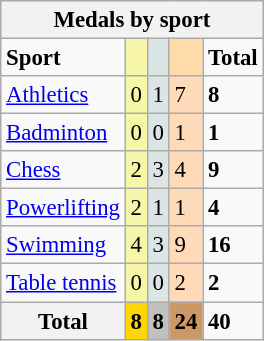<table class=wikitable style="font-size:95%; ">
<tr bgcolor=EFEFEF>
<th colspan=7><strong>Medals by sport</strong></th>
</tr>
<tr>
<td><strong>Sport</strong></td>
<td bgcolor=F7F6A8></td>
<td bgcolor=DCE5E5></td>
<td bgcolor=FFDBA9></td>
<td><strong>Total</strong></td>
</tr>
<tr>
<td><a href='#'>Athletics</a></td>
<td bgcolor=F7F6A8>0</td>
<td bgcolor=DCE5E5>1</td>
<td bgcolor=FFDAB9>7</td>
<td><strong>8</strong></td>
</tr>
<tr>
<td><a href='#'>Badminton</a></td>
<td bgcolor=F7F6A8>0</td>
<td bgcolor=DCE5E5>0</td>
<td bgcolor=FFDAB9>1</td>
<td><strong>1</strong></td>
</tr>
<tr>
<td><a href='#'>Chess</a></td>
<td bgcolor=F7F6A8>2</td>
<td bgcolor=DCE5E5>3</td>
<td bgcolor=FFDAB9>4</td>
<td><strong>9</strong></td>
</tr>
<tr>
<td><a href='#'>Powerlifting</a></td>
<td bgcolor=F7F6A8>2</td>
<td bgcolor=DCE5E5>1</td>
<td bgcolor=FFDAB9>1</td>
<td><strong>4</strong></td>
</tr>
<tr>
<td><a href='#'>Swimming</a></td>
<td bgcolor=F7F6A8>4</td>
<td bgcolor=DCE5E5>3</td>
<td bgcolor=FFDAB9>9</td>
<td><strong>16</strong></td>
</tr>
<tr>
<td><a href='#'>Table tennis</a></td>
<td bgcolor=F7F6A8>0</td>
<td bgcolor=DCE5E5>0</td>
<td bgcolor=FFDAB9>2</td>
<td><strong>2</strong></td>
</tr>
<tr>
<th><strong>Total</strong></th>
<td style="background:gold;"><strong>8</strong></td>
<td style="background:silver;"><strong>8</strong></td>
<td style="background:#c96;"><strong>24</strong></td>
<td><strong>40</strong></td>
</tr>
</table>
